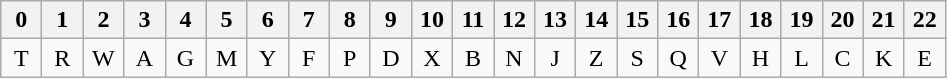<table class="wikitable" style="text-align:center;">
<tr>
<th style="width:20px;">0</th>
<th style="width:20px;">1</th>
<th style="width:20px;">2</th>
<th style="width:20px;">3</th>
<th style="width:20px;">4</th>
<th style="width:20px;">5</th>
<th style="width:20px;">6</th>
<th style="width:20px;">7</th>
<th style="width:20px;">8</th>
<th style="width:20px;">9</th>
<th style="width:20px;">10</th>
<th style="width:20px;">11</th>
<th style="width:20px;">12</th>
<th style="width:20px;">13</th>
<th style="width:20px;">14</th>
<th style="width:20px;">15</th>
<th style="width:20px;">16</th>
<th style="width:20px;">17</th>
<th style="width:20px;">18</th>
<th style="width:20px;">19</th>
<th style="width:20px;">20</th>
<th style="width:20px;">21</th>
<th style="width:20px;">22</th>
</tr>
<tr>
<td>T</td>
<td>R</td>
<td>W</td>
<td>A</td>
<td>G</td>
<td>M</td>
<td>Y</td>
<td>F</td>
<td>P</td>
<td>D</td>
<td>X</td>
<td>B</td>
<td>N</td>
<td>J</td>
<td>Z</td>
<td>S</td>
<td>Q</td>
<td>V</td>
<td>H</td>
<td>L</td>
<td>C</td>
<td>K</td>
<td>E</td>
</tr>
</table>
